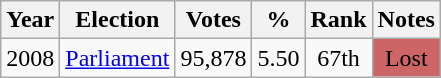<table class="wikitable" style="text-align:center;">
<tr>
<th>Year</th>
<th>Election</th>
<th>Votes</th>
<th>%</th>
<th>Rank</th>
<th>Notes</th>
</tr>
<tr>
<td>2008</td>
<td><a href='#'>Parliament</a></td>
<td>95,878</td>
<td>5.50</td>
<td>67th</td>
<td style="background-color:#C66">Lost</td>
</tr>
</table>
